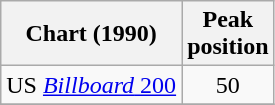<table class="wikitable">
<tr>
<th>Chart (1990)</th>
<th>Peak<br>position</th>
</tr>
<tr>
<td>US <a href='#'><em>Billboard</em> 200</a></td>
<td align="center">50</td>
</tr>
<tr>
</tr>
</table>
